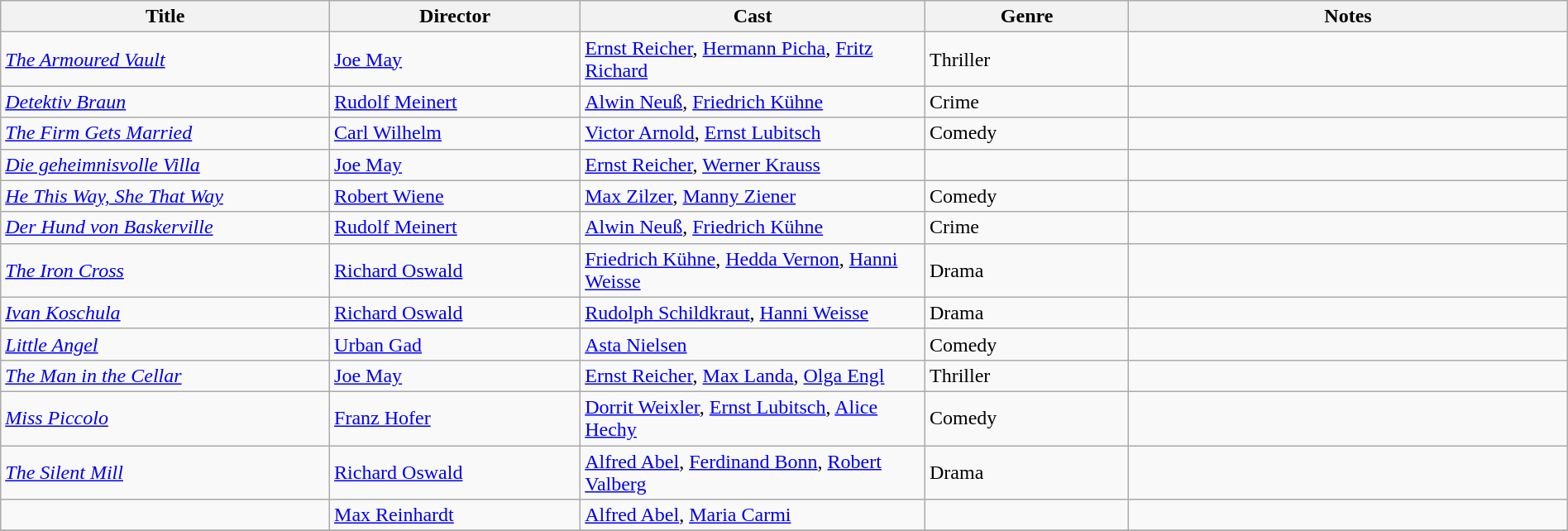<table class="wikitable" width= "100%">
<tr>
<th width=21%>Title</th>
<th width=16%>Director</th>
<th width=22%>Cast</th>
<th width=13%>Genre</th>
<th width=28%>Notes</th>
</tr>
<tr>
<td><em><a href='#'>The Armoured Vault</a></em></td>
<td><a href='#'>Joe May</a></td>
<td><a href='#'>Ernst Reicher</a>, <a href='#'>Hermann Picha</a>, <a href='#'>Fritz Richard</a></td>
<td>Thriller</td>
<td></td>
</tr>
<tr>
<td><em><a href='#'>Detektiv Braun</a></em></td>
<td><a href='#'>Rudolf Meinert</a></td>
<td><a href='#'>Alwin Neuß</a>, <a href='#'>Friedrich Kühne</a></td>
<td>Crime</td>
<td></td>
</tr>
<tr>
<td><em><a href='#'>The Firm Gets Married</a></em></td>
<td><a href='#'>Carl Wilhelm</a></td>
<td><a href='#'>Victor Arnold</a>, <a href='#'>Ernst Lubitsch</a></td>
<td>Comedy</td>
<td></td>
</tr>
<tr>
<td><em><a href='#'>Die geheimnisvolle Villa</a></em></td>
<td><a href='#'>Joe May</a></td>
<td><a href='#'>Ernst Reicher</a>, <a href='#'>Werner Krauss</a></td>
<td></td>
<td></td>
</tr>
<tr>
<td><em><a href='#'>He This Way, She That Way</a></em></td>
<td><a href='#'>Robert Wiene</a></td>
<td><a href='#'>Max Zilzer</a>, <a href='#'>Manny Ziener</a></td>
<td>Comedy</td>
<td></td>
</tr>
<tr>
<td><em><a href='#'>Der Hund von Baskerville</a></em></td>
<td><a href='#'>Rudolf Meinert</a></td>
<td><a href='#'>Alwin Neuß</a>, <a href='#'>Friedrich Kühne</a></td>
<td>Crime</td>
<td></td>
</tr>
<tr>
<td><em><a href='#'>The Iron Cross</a></em></td>
<td><a href='#'>Richard Oswald</a></td>
<td><a href='#'>Friedrich Kühne</a>, <a href='#'>Hedda Vernon</a>, <a href='#'>Hanni Weisse</a></td>
<td>Drama</td>
<td></td>
</tr>
<tr>
<td><em><a href='#'>Ivan Koschula</a></em></td>
<td><a href='#'>Richard Oswald</a></td>
<td><a href='#'>Rudolph Schildkraut</a>, <a href='#'>Hanni Weisse</a></td>
<td>Drama</td>
<td></td>
</tr>
<tr>
<td><em><a href='#'>Little Angel</a></em></td>
<td><a href='#'>Urban Gad</a></td>
<td><a href='#'>Asta Nielsen</a></td>
<td>Comedy</td>
<td></td>
</tr>
<tr>
<td><em><a href='#'>The Man in the Cellar</a></em></td>
<td><a href='#'>Joe May</a></td>
<td><a href='#'>Ernst Reicher</a>, <a href='#'>Max Landa</a>, <a href='#'>Olga Engl</a></td>
<td>Thriller</td>
<td></td>
</tr>
<tr>
<td><em><a href='#'>Miss Piccolo</a></em></td>
<td><a href='#'>Franz Hofer</a></td>
<td><a href='#'>Dorrit Weixler</a>, <a href='#'>Ernst Lubitsch</a>, <a href='#'>Alice Hechy</a></td>
<td>Comedy</td>
<td></td>
</tr>
<tr>
<td><em><a href='#'>The Silent Mill</a></em></td>
<td><a href='#'>Richard Oswald</a></td>
<td><a href='#'>Alfred Abel</a>, <a href='#'>Ferdinand Bonn</a>, <a href='#'>Robert Valberg</a></td>
<td>Drama</td>
<td></td>
</tr>
<tr>
<td><em></em></td>
<td><a href='#'>Max Reinhardt</a></td>
<td><a href='#'>Alfred Abel</a>, <a href='#'>Maria Carmi</a></td>
<td></td>
<td></td>
</tr>
<tr>
</tr>
</table>
